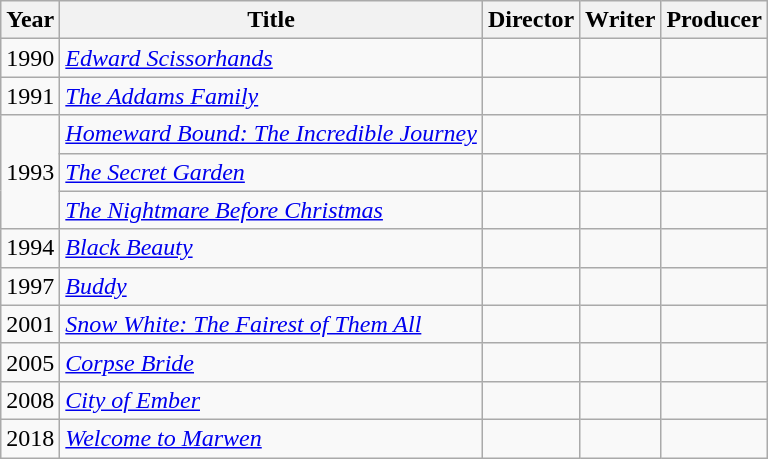<table class="wikitable">
<tr>
<th>Year</th>
<th>Title</th>
<th>Director</th>
<th>Writer</th>
<th>Producer</th>
</tr>
<tr>
<td>1990</td>
<td><em><a href='#'>Edward Scissorhands</a></em></td>
<td></td>
<td></td>
<td></td>
</tr>
<tr>
<td>1991</td>
<td><em><a href='#'>The Addams Family</a></em></td>
<td></td>
<td></td>
<td></td>
</tr>
<tr>
<td rowspan=3>1993</td>
<td><em><a href='#'>Homeward Bound: The Incredible Journey</a></em></td>
<td></td>
<td></td>
<td></td>
</tr>
<tr>
<td><em><a href='#'>The Secret Garden</a></em></td>
<td></td>
<td></td>
<td></td>
</tr>
<tr>
<td><em><a href='#'>The Nightmare Before Christmas</a></em></td>
<td></td>
<td></td>
<td></td>
</tr>
<tr>
<td>1994</td>
<td><em><a href='#'>Black Beauty</a></em></td>
<td></td>
<td></td>
<td></td>
</tr>
<tr>
<td>1997</td>
<td><em><a href='#'>Buddy</a></em></td>
<td></td>
<td></td>
<td></td>
</tr>
<tr>
<td>2001</td>
<td><em><a href='#'>Snow White: The Fairest of Them All</a></em></td>
<td></td>
<td></td>
<td></td>
</tr>
<tr>
<td>2005</td>
<td><em><a href='#'>Corpse Bride</a></em></td>
<td></td>
<td></td>
<td></td>
</tr>
<tr>
<td>2008</td>
<td><em><a href='#'>City of Ember</a></em></td>
<td></td>
<td></td>
<td></td>
</tr>
<tr>
<td>2018</td>
<td><em><a href='#'>Welcome to Marwen</a></em></td>
<td></td>
<td></td>
<td></td>
</tr>
</table>
